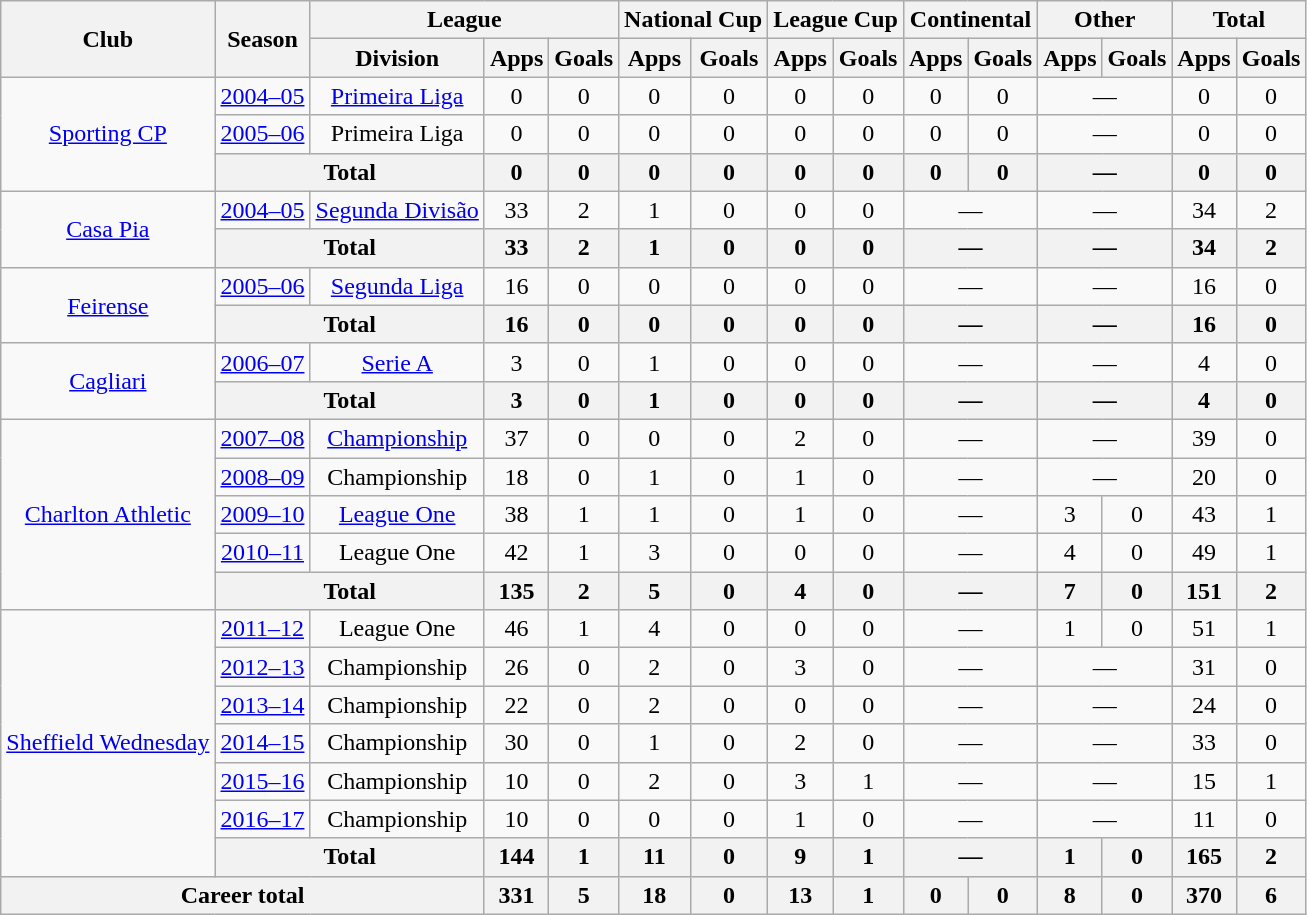<table class="wikitable" style="text-align: center;">
<tr>
<th rowspan="2">Club</th>
<th rowspan="2">Season</th>
<th colspan="3">League</th>
<th colspan="2">National Cup</th>
<th colspan="2">League Cup</th>
<th colspan="2">Continental</th>
<th colspan="2">Other</th>
<th colspan="2">Total</th>
</tr>
<tr>
<th>Division</th>
<th>Apps</th>
<th>Goals</th>
<th>Apps</th>
<th>Goals</th>
<th>Apps</th>
<th>Goals</th>
<th>Apps</th>
<th>Goals</th>
<th>Apps</th>
<th>Goals</th>
<th>Apps</th>
<th>Goals</th>
</tr>
<tr>
<td rowspan="3" valign="center"><a href='#'>Sporting CP</a></td>
<td><a href='#'>2004–05</a></td>
<td><a href='#'>Primeira Liga</a></td>
<td>0</td>
<td>0</td>
<td>0</td>
<td>0</td>
<td>0</td>
<td>0</td>
<td>0</td>
<td>0</td>
<td colspan="2">—</td>
<td>0</td>
<td>0</td>
</tr>
<tr>
<td><a href='#'>2005–06</a></td>
<td>Primeira Liga</td>
<td>0</td>
<td>0</td>
<td>0</td>
<td>0</td>
<td>0</td>
<td>0</td>
<td>0</td>
<td>0</td>
<td colspan="2">—</td>
<td>0</td>
<td>0</td>
</tr>
<tr>
<th colspan="2">Total</th>
<th>0</th>
<th>0</th>
<th>0</th>
<th>0</th>
<th>0</th>
<th>0</th>
<th>0</th>
<th>0</th>
<th colspan="2">—</th>
<th>0</th>
<th>0</th>
</tr>
<tr>
<td rowspan="2" valign="center"><a href='#'>Casa Pia</a></td>
<td><a href='#'>2004–05</a></td>
<td><a href='#'>Segunda Divisão</a></td>
<td>33</td>
<td>2</td>
<td>1</td>
<td>0</td>
<td>0</td>
<td>0</td>
<td colspan="2">—</td>
<td colspan="2">—</td>
<td>34</td>
<td>2</td>
</tr>
<tr>
<th colspan="2">Total</th>
<th>33</th>
<th>2</th>
<th>1</th>
<th>0</th>
<th>0</th>
<th>0</th>
<th colspan="2">—</th>
<th colspan="2">—</th>
<th>34</th>
<th>2</th>
</tr>
<tr>
<td rowspan="2" valign="center"><a href='#'>Feirense</a></td>
<td><a href='#'>2005–06</a></td>
<td><a href='#'>Segunda Liga</a></td>
<td>16</td>
<td>0</td>
<td>0</td>
<td>0</td>
<td>0</td>
<td>0</td>
<td colspan="2">—</td>
<td colspan="2">—</td>
<td>16</td>
<td>0</td>
</tr>
<tr>
<th colspan="2">Total</th>
<th>16</th>
<th>0</th>
<th>0</th>
<th>0</th>
<th>0</th>
<th>0</th>
<th colspan="2">—</th>
<th colspan="2">—</th>
<th>16</th>
<th>0</th>
</tr>
<tr>
<td rowspan="2" valign="center"><a href='#'>Cagliari</a></td>
<td><a href='#'>2006–07</a></td>
<td><a href='#'>Serie A</a></td>
<td>3</td>
<td>0</td>
<td>1</td>
<td>0</td>
<td>0</td>
<td>0</td>
<td colspan="2">—</td>
<td colspan="2">—</td>
<td>4</td>
<td>0</td>
</tr>
<tr>
<th colspan="2">Total</th>
<th>3</th>
<th>0</th>
<th>1</th>
<th>0</th>
<th>0</th>
<th>0</th>
<th colspan="2">—</th>
<th colspan="2">—</th>
<th>4</th>
<th>0</th>
</tr>
<tr>
<td rowspan="5" valign="center"><a href='#'>Charlton Athletic</a></td>
<td><a href='#'>2007–08</a></td>
<td><a href='#'>Championship</a></td>
<td>37</td>
<td>0</td>
<td>0</td>
<td>0</td>
<td>2</td>
<td>0</td>
<td colspan="2">—</td>
<td colspan="2">—</td>
<td>39</td>
<td>0</td>
</tr>
<tr>
<td><a href='#'>2008–09</a></td>
<td>Championship</td>
<td>18</td>
<td>0</td>
<td>1</td>
<td>0</td>
<td>1</td>
<td>0</td>
<td colspan="2">—</td>
<td colspan="2">—</td>
<td>20</td>
<td>0</td>
</tr>
<tr>
<td><a href='#'>2009–10</a></td>
<td><a href='#'>League One</a></td>
<td>38</td>
<td>1</td>
<td>1</td>
<td>0</td>
<td>1</td>
<td>0</td>
<td colspan="2">—</td>
<td>3</td>
<td>0</td>
<td>43</td>
<td>1</td>
</tr>
<tr>
<td><a href='#'>2010–11</a></td>
<td>League One</td>
<td>42</td>
<td>1</td>
<td>3</td>
<td>0</td>
<td>0</td>
<td>0</td>
<td colspan="2">—</td>
<td>4</td>
<td>0</td>
<td>49</td>
<td>1</td>
</tr>
<tr>
<th colspan="2">Total</th>
<th>135</th>
<th>2</th>
<th>5</th>
<th>0</th>
<th>4</th>
<th>0</th>
<th colspan="2">—</th>
<th>7</th>
<th>0</th>
<th>151</th>
<th>2</th>
</tr>
<tr>
<td rowspan="7" valign="center"><a href='#'>Sheffield Wednesday</a></td>
<td><a href='#'>2011–12</a></td>
<td>League One</td>
<td>46</td>
<td>1</td>
<td>4</td>
<td>0</td>
<td>0</td>
<td>0</td>
<td colspan="2">—</td>
<td>1</td>
<td>0</td>
<td>51</td>
<td>1</td>
</tr>
<tr>
<td><a href='#'>2012–13</a></td>
<td>Championship</td>
<td>26</td>
<td>0</td>
<td>2</td>
<td>0</td>
<td>3</td>
<td>0</td>
<td colspan="2">—</td>
<td colspan="2">—</td>
<td>31</td>
<td>0</td>
</tr>
<tr>
<td><a href='#'>2013–14</a></td>
<td>Championship</td>
<td>22</td>
<td>0</td>
<td>2</td>
<td>0</td>
<td>0</td>
<td>0</td>
<td colspan="2">—</td>
<td colspan="2">—</td>
<td>24</td>
<td>0</td>
</tr>
<tr>
<td><a href='#'>2014–15</a></td>
<td>Championship</td>
<td>30</td>
<td>0</td>
<td>1</td>
<td>0</td>
<td>2</td>
<td>0</td>
<td colspan="2">—</td>
<td colspan="2">—</td>
<td>33</td>
<td>0</td>
</tr>
<tr>
<td><a href='#'>2015–16</a></td>
<td>Championship</td>
<td>10</td>
<td>0</td>
<td>2</td>
<td>0</td>
<td>3</td>
<td>1</td>
<td colspan="2">—</td>
<td colspan="2">—</td>
<td>15</td>
<td>1</td>
</tr>
<tr>
<td><a href='#'>2016–17</a></td>
<td>Championship</td>
<td>10</td>
<td>0</td>
<td>0</td>
<td>0</td>
<td>1</td>
<td>0</td>
<td colspan="2">—</td>
<td colspan="2">—</td>
<td>11</td>
<td>0</td>
</tr>
<tr>
<th colspan="2">Total</th>
<th>144</th>
<th>1</th>
<th>11</th>
<th>0</th>
<th>9</th>
<th>1</th>
<th colspan="2">—</th>
<th>1</th>
<th>0</th>
<th>165</th>
<th>2</th>
</tr>
<tr>
<th colspan="3">Career total</th>
<th>331</th>
<th>5</th>
<th>18</th>
<th>0</th>
<th>13</th>
<th>1</th>
<th>0</th>
<th>0</th>
<th>8</th>
<th>0</th>
<th>370</th>
<th>6</th>
</tr>
</table>
